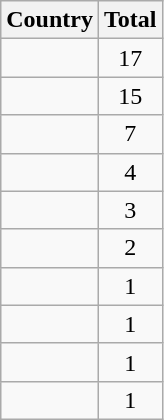<table class="wikitable sortable" style="text-align:center">
<tr>
<th>Country</th>
<th>Total</th>
</tr>
<tr>
<td align=left></td>
<td>17</td>
</tr>
<tr>
<td align=left></td>
<td>15</td>
</tr>
<tr>
<td align=left></td>
<td>7</td>
</tr>
<tr>
<td align=left></td>
<td>4</td>
</tr>
<tr>
<td align=left></td>
<td>3</td>
</tr>
<tr>
<td align=left></td>
<td>2</td>
</tr>
<tr>
<td align=left></td>
<td>1</td>
</tr>
<tr>
<td align=left></td>
<td>1</td>
</tr>
<tr>
<td align=left></td>
<td>1</td>
</tr>
<tr>
<td align=left></td>
<td>1</td>
</tr>
</table>
